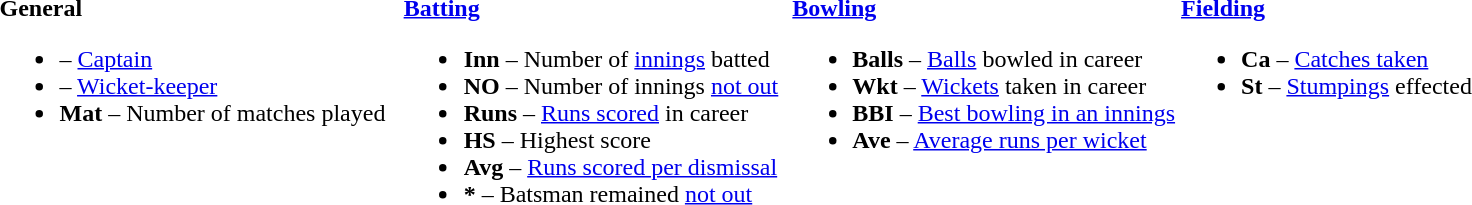<table>
<tr>
<td valign="top" style="width:26%"><br><strong>General</strong><ul><li> – <a href='#'>Captain</a></li><li> – <a href='#'>Wicket-keeper</a></li><li><strong>Mat</strong> – Number of matches played</li></ul></td>
<td valign="top" style="width:25%"><br><strong><a href='#'>Batting</a></strong><ul><li><strong>Inn</strong> – Number of <a href='#'>innings</a> batted</li><li><strong>NO</strong> – Number of innings <a href='#'>not out</a></li><li><strong>Runs</strong> – <a href='#'>Runs scored</a> in career</li><li><strong>HS</strong> – Highest score</li><li><strong>Avg</strong> – <a href='#'>Runs scored per dismissal</a></li><li><strong>*</strong> – Batsman remained <a href='#'>not out</a></li></ul></td>
<td valign="top" style="width:25%"><br><strong><a href='#'>Bowling</a></strong><ul><li><strong>Balls</strong> – <a href='#'>Balls</a> bowled in career</li><li><strong>Wkt</strong> – <a href='#'>Wickets</a> taken in career</li><li><strong>BBI</strong> – <a href='#'>Best bowling in an innings</a></li><li><strong>Ave</strong> – <a href='#'>Average runs per wicket</a></li></ul></td>
<td valign="top" style="width:24%"><br><strong><a href='#'>Fielding</a></strong><ul><li><strong>Ca</strong> – <a href='#'>Catches taken</a></li><li><strong>St</strong> – <a href='#'>Stumpings</a> effected</li></ul></td>
</tr>
</table>
